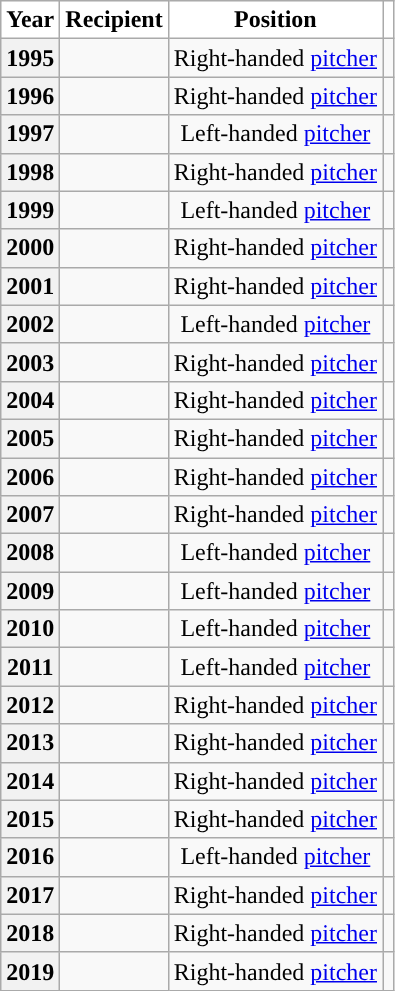<table class="wikitable sortable plainrowheaders" style="text-align:center">
<tr>
<th scope="col" style="background-color:#ffffff; border-top:#">Year</th>
<th scope="col" style="background-color:#ffffff; border-top:#">Recipient</th>
<th scope="col" style="background-color:#ffffff; border-top:#">Position</th>
<th scope="col" class="unsortable" style="background-color:#ffffff; border-top:#"></th>
</tr>
<tr>
<th scope="row" style="text-align:center">1995</th>
<td></td>
<td>Right-handed <a href='#'>pitcher</a></td>
<td></td>
</tr>
<tr>
<th scope="row" style="text-align:center">1996</th>
<td></td>
<td>Right-handed <a href='#'>pitcher</a></td>
<td></td>
</tr>
<tr>
<th scope="row" style="text-align:center">1997</th>
<td></td>
<td>Left-handed <a href='#'>pitcher</a></td>
<td></td>
</tr>
<tr>
<th scope="row" style="text-align:center">1998</th>
<td></td>
<td>Right-handed <a href='#'>pitcher</a></td>
<td></td>
</tr>
<tr>
<th scope="row" style="text-align:center">1999</th>
<td></td>
<td>Left-handed <a href='#'>pitcher</a></td>
<td></td>
</tr>
<tr>
<th scope="row" style="text-align:center">2000</th>
<td></td>
<td>Right-handed <a href='#'>pitcher</a></td>
<td></td>
</tr>
<tr>
<th scope="row" style="text-align:center">2001</th>
<td></td>
<td>Right-handed <a href='#'>pitcher</a></td>
<td></td>
</tr>
<tr>
<th scope="row" style="text-align:center">2002</th>
<td></td>
<td>Left-handed <a href='#'>pitcher</a></td>
<td></td>
</tr>
<tr>
<th scope="row" style="text-align:center">2003</th>
<td></td>
<td>Right-handed <a href='#'>pitcher</a></td>
<td></td>
</tr>
<tr>
<th scope="row" style="text-align:center">2004</th>
<td></td>
<td>Right-handed <a href='#'>pitcher</a></td>
<td></td>
</tr>
<tr>
<th scope="row" style="text-align:center">2005</th>
<td></td>
<td>Right-handed <a href='#'>pitcher</a></td>
<td></td>
</tr>
<tr>
<th scope="row" style="text-align:center">2006</th>
<td></td>
<td>Right-handed <a href='#'>pitcher</a></td>
<td></td>
</tr>
<tr>
<th scope="row" style="text-align:center">2007</th>
<td></td>
<td>Right-handed <a href='#'>pitcher</a></td>
<td></td>
</tr>
<tr>
<th scope="row" style="text-align:center">2008</th>
<td></td>
<td>Left-handed <a href='#'>pitcher</a></td>
<td></td>
</tr>
<tr>
<th scope="row" style="text-align:center">2009</th>
<td></td>
<td>Left-handed <a href='#'>pitcher</a></td>
<td></td>
</tr>
<tr>
<th scope="row" style="text-align:center">2010</th>
<td></td>
<td>Left-handed <a href='#'>pitcher</a></td>
<td></td>
</tr>
<tr>
<th scope="row" style="text-align:center">2011</th>
<td></td>
<td>Left-handed <a href='#'>pitcher</a></td>
<td></td>
</tr>
<tr>
<th scope="row" style="text-align:center">2012</th>
<td></td>
<td>Right-handed <a href='#'>pitcher</a></td>
<td></td>
</tr>
<tr>
<th scope="row" style="text-align:center">2013</th>
<td></td>
<td>Right-handed <a href='#'>pitcher</a></td>
<td></td>
</tr>
<tr>
<th scope="row" style="text-align:center">2014</th>
<td></td>
<td>Right-handed <a href='#'>pitcher</a></td>
<td></td>
</tr>
<tr>
<th scope="row" style="text-align:center">2015</th>
<td></td>
<td>Right-handed <a href='#'>pitcher</a></td>
<td></td>
</tr>
<tr>
<th scope="row" style="text-align:center">2016</th>
<td></td>
<td>Left-handed <a href='#'>pitcher</a></td>
<td></td>
</tr>
<tr>
<th scope="row" style="text-align:center">2017</th>
<td></td>
<td>Right-handed <a href='#'>pitcher</a></td>
<td></td>
</tr>
<tr>
<th scope="row" style="text-align:center">2018</th>
<td></td>
<td>Right-handed <a href='#'>pitcher</a></td>
<td></td>
</tr>
<tr>
<th scope="row" style="text-align:center">2019</th>
<td></td>
<td>Right-handed <a href='#'>pitcher</a></td>
<td></td>
</tr>
</table>
